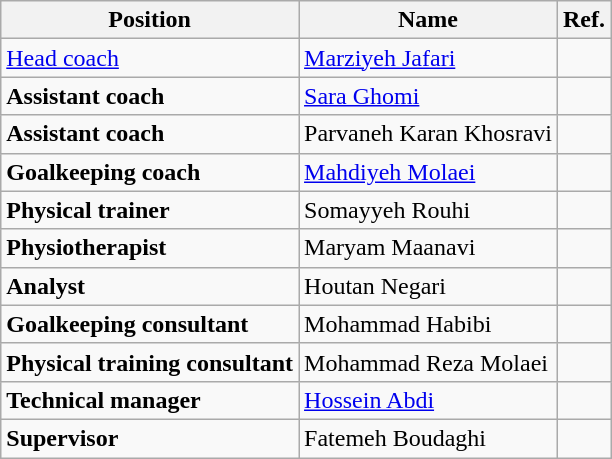<table class="wikitable">
<tr>
<th>Position</th>
<th>Name</th>
<th>Ref.</th>
</tr>
<tr>
<td><a href='#'>Head coach</a></td>
<td>  <a href='#'>Marziyeh Jafari</a></td>
<td></td>
</tr>
<tr>
<td><strong>Assistant coach</strong></td>
<td>  <a href='#'>Sara Ghomi</a></td>
<td></td>
</tr>
<tr>
<td><strong>Assistant coach</strong></td>
<td>  Parvaneh Karan Khosravi</td>
<td></td>
</tr>
<tr>
<td><strong>Goalkeeping coach</strong></td>
<td> <a href='#'>Mahdiyeh Molaei</a></td>
<td></td>
</tr>
<tr>
<td><strong>Physical trainer</strong></td>
<td> Somayyeh Rouhi</td>
<td></td>
</tr>
<tr>
<td><strong>Physiotherapist</strong></td>
<td> Maryam Maanavi</td>
<td></td>
</tr>
<tr>
<td><strong>Analyst</strong></td>
<td>  Houtan Negari</td>
<td></td>
</tr>
<tr>
<td><strong>Goalkeeping consultant</strong></td>
<td>  Mohammad Habibi</td>
<td></td>
</tr>
<tr>
<td><strong>Physical training consultant</strong></td>
<td>  Mohammad Reza Molaei</td>
<td></td>
</tr>
<tr>
<td><strong>Technical manager</strong></td>
<td>  <a href='#'>Hossein Abdi</a></td>
<td></td>
</tr>
<tr>
<td><strong>Supervisor</strong></td>
<td> Fatemeh Boudaghi</td>
<td></td>
</tr>
</table>
